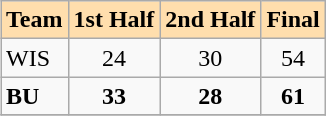<table class="wikitable" align=right>
<tr bgcolor=#ffdead align=center>
<td><strong>Team</strong></td>
<td><strong>1st Half</strong></td>
<td><strong>2nd Half</strong></td>
<td><strong>Final</strong></td>
</tr>
<tr>
<td>WIS</td>
<td align=center>24</td>
<td align=center>30</td>
<td align=center>54</td>
</tr>
<tr>
<td><strong>BU</strong></td>
<td align=center><strong>33</strong></td>
<td align=center><strong>28</strong></td>
<td align=center><strong>61</strong></td>
</tr>
<tr>
</tr>
</table>
